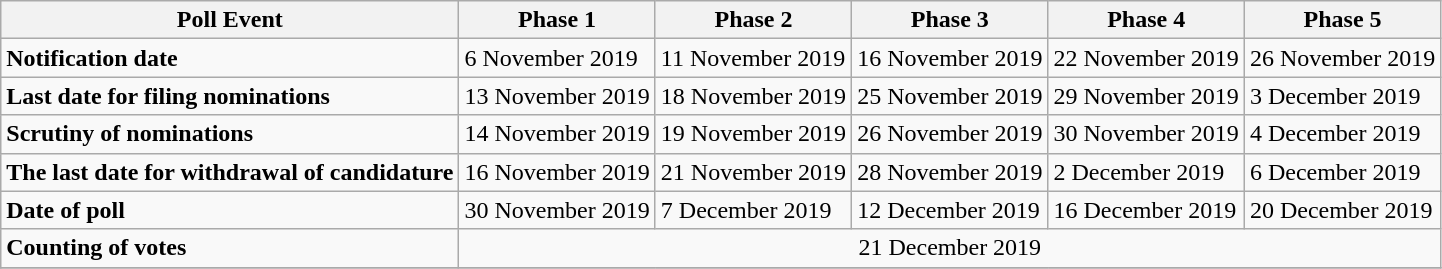<table class="wikitable">
<tr>
<th>Poll Event</th>
<th>Phase 1</th>
<th>Phase 2</th>
<th>Phase 3</th>
<th>Phase 4</th>
<th>Phase 5</th>
</tr>
<tr>
<td><strong>Notification date</strong></td>
<td>6 November 2019</td>
<td>11 November 2019</td>
<td>16 November 2019</td>
<td>22 November 2019</td>
<td>26 November 2019</td>
</tr>
<tr>
<td><strong>Last date for filing nominations</strong></td>
<td>13 November 2019</td>
<td>18 November 2019</td>
<td>25 November 2019</td>
<td>29 November 2019</td>
<td>3 December 2019</td>
</tr>
<tr>
<td><strong>Scrutiny of nominations</strong></td>
<td>14 November 2019</td>
<td>19 November 2019</td>
<td>26 November 2019</td>
<td>30 November 2019</td>
<td>4 December 2019</td>
</tr>
<tr>
<td><strong>The last date for withdrawal of candidature</strong></td>
<td>16 November 2019</td>
<td>21 November 2019</td>
<td>28 November 2019</td>
<td>2 December 2019</td>
<td>6 December 2019</td>
</tr>
<tr>
<td><strong>Date of poll</strong></td>
<td>30 November 2019</td>
<td>7 December 2019</td>
<td>12 December 2019</td>
<td>16 December 2019</td>
<td>20 December 2019</td>
</tr>
<tr>
<td><strong>Counting of votes</strong></td>
<td colspan=5 align="center">21 December 2019</td>
</tr>
<tr>
</tr>
</table>
